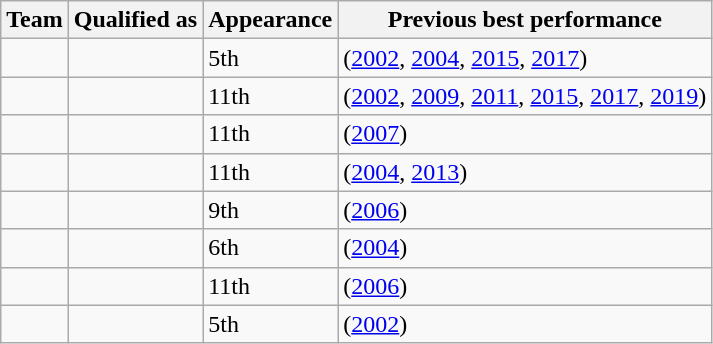<table class="wikitable sortable">
<tr>
<th>Team</th>
<th>Qualified as</th>
<th data-sort-type="number">Appearance</th>
<th>Previous best performance</th>
</tr>
<tr>
<td></td>
<td></td>
<td>5th</td>
<td> (<a href='#'>2002</a>, <a href='#'>2004</a>, <a href='#'>2015</a>, <a href='#'>2017</a>)</td>
</tr>
<tr>
<td></td>
<td></td>
<td>11th</td>
<td> (<a href='#'>2002</a>, <a href='#'>2009</a>, <a href='#'>2011</a>, <a href='#'>2015</a>, <a href='#'>2017</a>, <a href='#'>2019</a>)</td>
</tr>
<tr>
<td></td>
<td></td>
<td>11th</td>
<td> (<a href='#'>2007</a>)</td>
</tr>
<tr>
<td></td>
<td></td>
<td>11th</td>
<td> (<a href='#'>2004</a>, <a href='#'>2013</a>)</td>
</tr>
<tr>
<td></td>
<td></td>
<td>9th</td>
<td> (<a href='#'>2006</a>)</td>
</tr>
<tr>
<td></td>
<td></td>
<td>6th</td>
<td> (<a href='#'>2004</a>)</td>
</tr>
<tr>
<td></td>
<td></td>
<td>11th</td>
<td> (<a href='#'>2006</a>)</td>
</tr>
<tr>
<td></td>
<td></td>
<td>5th</td>
<td> (<a href='#'>2002</a>)</td>
</tr>
</table>
